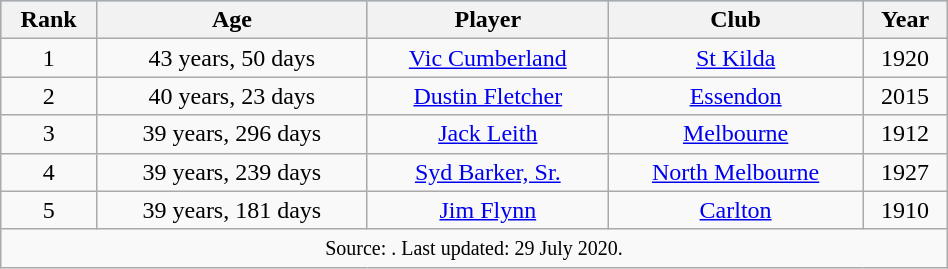<table class="wikitable" style="text-align:center; width:50%;">
<tr style="background:#87cefa;">
<th>Rank</th>
<th>Age</th>
<th>Player</th>
<th>Club</th>
<th>Year</th>
</tr>
<tr>
<td>1</td>
<td>43 years, 50 days</td>
<td><a href='#'>Vic Cumberland</a></td>
<td><a href='#'>St Kilda</a></td>
<td>1920</td>
</tr>
<tr>
<td>2</td>
<td>40 years, 23 days</td>
<td><a href='#'>Dustin Fletcher</a></td>
<td><a href='#'>Essendon</a></td>
<td>2015</td>
</tr>
<tr>
<td>3</td>
<td>39 years, 296 days</td>
<td><a href='#'>Jack Leith</a></td>
<td><a href='#'>Melbourne</a></td>
<td>1912</td>
</tr>
<tr>
<td>4</td>
<td>39 years, 239 days</td>
<td><a href='#'>Syd Barker, Sr.</a></td>
<td><a href='#'>North Melbourne</a></td>
<td>1927</td>
</tr>
<tr>
<td>5</td>
<td>39 years, 181 days</td>
<td><a href='#'>Jim Flynn</a></td>
<td><a href='#'>Carlton</a></td>
<td>1910</td>
</tr>
<tr>
<td colspan=5><small>Source: . Last updated: 29 July 2020.</small></td>
</tr>
</table>
